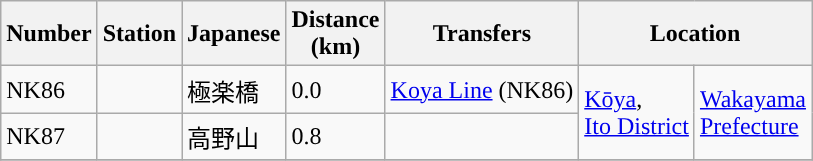<table class="wikitable" rules="all">
<tr style="text-align: center; " style="border-bottom:solid 2px #">
<th>Number</th>
<th>Station</th>
<th>Japanese</th>
<th>Distance<br>(km)</th>
<th>Transfers</th>
<th colspan="2">Location</th>
</tr>
<tr>
<td>NK86</td>
<td></td>
<td>極楽橋</td>
<td>0.0</td>
<td> <a href='#'>Koya Line</a> (NK86)</td>
<td rowspan="2"><a href='#'>Kōya</a>,<br><a href='#'>Ito District</a></td>
<td rowspan="2"><a href='#'>Wakayama<br>Prefecture</a></td>
</tr>
<tr>
<td>NK87</td>
<td></td>
<td>高野山</td>
<td>0.8</td>
<td></td>
</tr>
<tr>
</tr>
</table>
